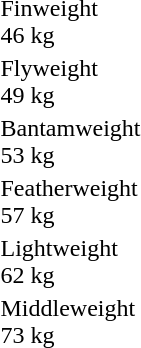<table>
<tr>
<td rowspan=2>Finweight<br>46 kg</td>
<td rowspan=2></td>
<td rowspan=2></td>
<td></td>
</tr>
<tr>
<td></td>
</tr>
<tr>
<td rowspan=2>Flyweight<br>49 kg</td>
<td rowspan=2></td>
<td rowspan=2></td>
<td></td>
</tr>
<tr>
<td></td>
</tr>
<tr>
<td>Bantamweight<br>53 kg</td>
<td></td>
<td></td>
<td></td>
</tr>
<tr>
<td rowspan=2>Featherweight<br>57 kg</td>
<td rowspan=2></td>
<td rowspan=2></td>
<td></td>
</tr>
<tr>
<td></td>
</tr>
<tr>
<td rowspan=2>Lightweight<br>62 kg</td>
<td rowspan=2></td>
<td rowspan=2></td>
<td></td>
</tr>
<tr>
<td></td>
</tr>
<tr>
<td rowspan=2>Middleweight<br>73 kg</td>
<td rowspan=2></td>
<td rowspan=2></td>
<td></td>
</tr>
<tr>
<td></td>
</tr>
</table>
